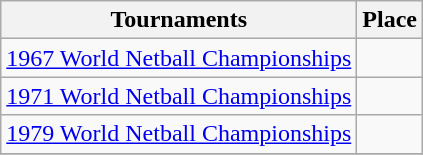<table class="wikitable collapsible">
<tr>
<th>Tournaments</th>
<th>Place</th>
</tr>
<tr>
<td><a href='#'>1967 World Netball Championships</a></td>
<td></td>
</tr>
<tr>
<td><a href='#'>1971 World Netball Championships</a></td>
<td></td>
</tr>
<tr>
<td><a href='#'>1979 World Netball Championships</a></td>
<td></td>
</tr>
<tr>
</tr>
</table>
